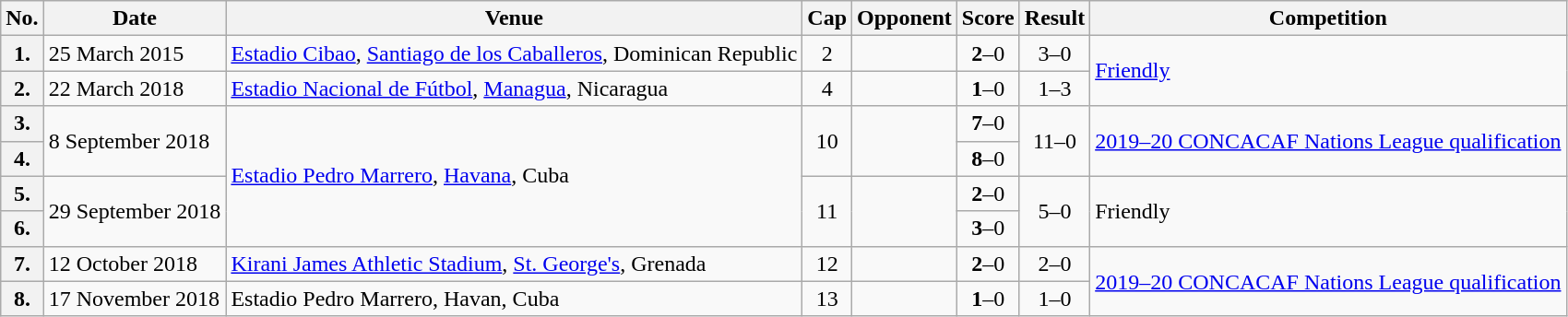<table class="wikitable plainrowheaders sortable" style="font-size:100%; text-align: left;" align=center>
<tr>
<th scope=col>No.</th>
<th scope=col data-sort-type=date>Date</th>
<th scope=col>Venue</th>
<th scope=col>Cap</th>
<th scope=col>Opponent</th>
<th scope=col>Score</th>
<th scope=col>Result</th>
<th scope=col>Competition</th>
</tr>
<tr>
<th scope=row>1.</th>
<td>25 March 2015</td>
<td><a href='#'>Estadio Cibao</a>, <a href='#'>Santiago de los Caballeros</a>, Dominican Republic</td>
<td align=center>2</td>
<td></td>
<td align=center><strong>2</strong>–0</td>
<td align=center>3–0</td>
<td rowspan=2><a href='#'>Friendly</a></td>
</tr>
<tr>
<th scope=row>2.</th>
<td>22 March 2018</td>
<td><a href='#'>Estadio Nacional de Fútbol</a>, <a href='#'>Managua</a>, Nicaragua</td>
<td align=center>4</td>
<td></td>
<td align=center><strong>1</strong>–0</td>
<td align=center>1–3</td>
</tr>
<tr>
<th scope=row>3.</th>
<td rowspan=2>8 September 2018</td>
<td rowspan=4><a href='#'>Estadio Pedro Marrero</a>, <a href='#'>Havana</a>, Cuba</td>
<td rowspan=2 align=center>10</td>
<td rowspan=2></td>
<td align=center><strong>7</strong>–0</td>
<td rowspan=2 align=center>11–0</td>
<td rowspan=2><a href='#'>2019–20 CONCACAF Nations League qualification</a></td>
</tr>
<tr>
<th scope=row>4.</th>
<td align=center><strong>8</strong>–0</td>
</tr>
<tr>
<th scope=row>5.</th>
<td rowspan=2>29 September 2018</td>
<td rowspan=2 align=center>11</td>
<td rowspan=2></td>
<td align=center><strong>2</strong>–0</td>
<td rowspan=2 align=center>5–0</td>
<td rowspan=2>Friendly</td>
</tr>
<tr>
<th scope=row>6.</th>
<td align=center><strong>3</strong>–0</td>
</tr>
<tr>
<th scope=row>7.</th>
<td>12 October 2018</td>
<td><a href='#'>Kirani James Athletic Stadium</a>, <a href='#'>St. George's</a>, Grenada</td>
<td align=center>12</td>
<td></td>
<td align=center><strong>2</strong>–0</td>
<td align=center>2–0</td>
<td rowspan=2><a href='#'>2019–20 CONCACAF Nations League qualification</a></td>
</tr>
<tr>
<th scope=row>8.</th>
<td>17 November 2018</td>
<td>Estadio Pedro Marrero, Havan, Cuba</td>
<td align=center>13</td>
<td></td>
<td align=center><strong>1</strong>–0</td>
<td align=center>1–0</td>
</tr>
</table>
